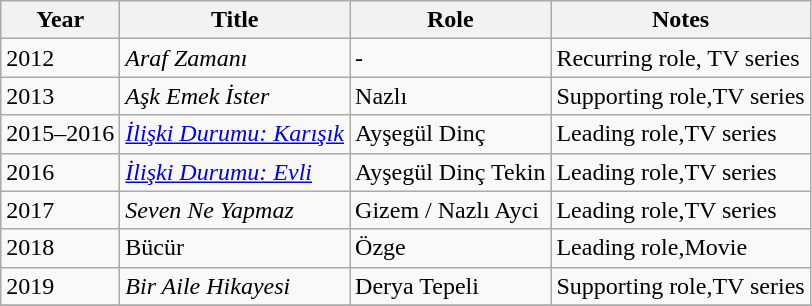<table class="wikitable sortable">
<tr>
<th>Year</th>
<th>Title</th>
<th>Role</th>
<th>Notes</th>
</tr>
<tr>
<td>2012</td>
<td><em>Araf Zamanı</em></td>
<td>-</td>
<td>Recurring role, TV series</td>
</tr>
<tr>
<td>2013</td>
<td><em>Aşk Emek İster</em></td>
<td>Nazlı</td>
<td>Supporting role,TV series</td>
</tr>
<tr>
<td>2015–2016</td>
<td><em><a href='#'>İlişki Durumu: Karışık</a></em></td>
<td>Ayşegül Dinç</td>
<td>Leading role,TV series</td>
</tr>
<tr>
<td>2016</td>
<td><em><a href='#'>İlişki Durumu: Evli</a></em></td>
<td>Ayşegül Dinç Tekin</td>
<td>Leading role,TV series</td>
</tr>
<tr>
<td>2017</td>
<td><em>Seven Ne Yapmaz</em></td>
<td>Gizem / Nazlı Ayci</td>
<td>Leading role,TV series</td>
</tr>
<tr>
<td>2018</td>
<td>Bücür</td>
<td>Özge</td>
<td>Leading role,Movie</td>
</tr>
<tr>
<td>2019</td>
<td><em>Bir Aile Hikayesi</em></td>
<td>Derya Tepeli</td>
<td>Supporting role,TV series</td>
</tr>
<tr>
</tr>
</table>
